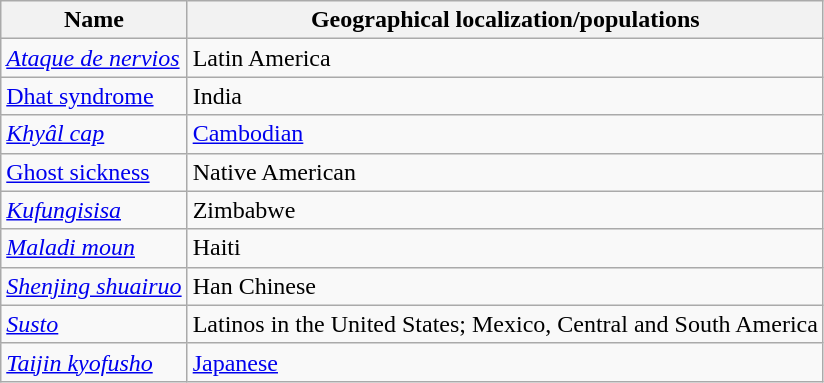<table class="wikitable" border="1">
<tr>
<th>Name</th>
<th>Geographical localization/populations</th>
</tr>
<tr>
<td><em><a href='#'>Ataque de nervios</a></em></td>
<td>Latin America</td>
</tr>
<tr>
<td><a href='#'>Dhat syndrome</a></td>
<td>India</td>
</tr>
<tr>
<td><em><a href='#'>Khyâl cap</a></em></td>
<td><a href='#'>Cambodian</a></td>
</tr>
<tr>
<td><a href='#'>Ghost sickness</a></td>
<td>Native American</td>
</tr>
<tr>
<td><em><a href='#'>Kufungisisa</a></em></td>
<td>Zimbabwe</td>
</tr>
<tr>
<td><em><a href='#'>Maladi moun</a></em></td>
<td>Haiti</td>
</tr>
<tr>
<td><em><a href='#'>Shenjing shuairuo</a></em></td>
<td>Han Chinese</td>
</tr>
<tr>
<td><em><a href='#'>Susto</a></em></td>
<td>Latinos in the United States; Mexico, Central and South America</td>
</tr>
<tr>
<td><em><a href='#'>Taijin kyofusho</a></em></td>
<td><a href='#'>Japanese</a></td>
</tr>
</table>
